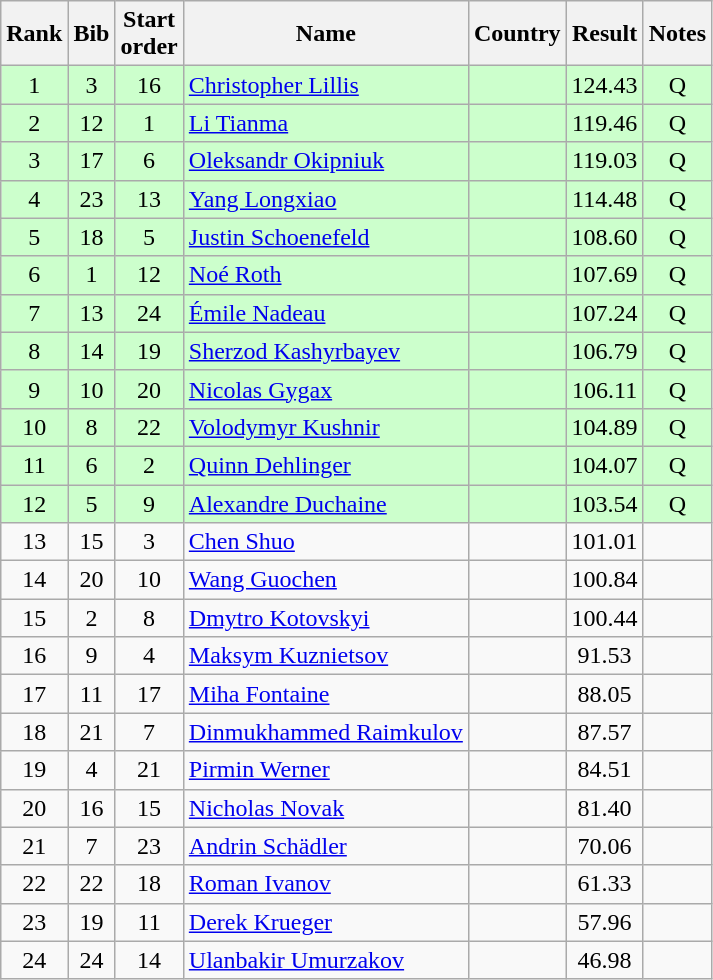<table class="wikitable sortable" style="text-align:center">
<tr>
<th>Rank</th>
<th>Bib</th>
<th>Start<br>order</th>
<th>Name</th>
<th>Country</th>
<th>Result</th>
<th>Notes</th>
</tr>
<tr bgcolor=ccffcc>
<td>1</td>
<td>3</td>
<td>16</td>
<td align=left><a href='#'>Christopher Lillis</a></td>
<td align=left></td>
<td>124.43</td>
<td>Q</td>
</tr>
<tr bgcolor=ccffcc>
<td>2</td>
<td>12</td>
<td>1</td>
<td align=left><a href='#'>Li Tianma</a></td>
<td align=left></td>
<td>119.46</td>
<td>Q</td>
</tr>
<tr bgcolor=ccffcc>
<td>3</td>
<td>17</td>
<td>6</td>
<td align=left><a href='#'>Oleksandr Okipniuk</a></td>
<td align=left></td>
<td>119.03</td>
<td>Q</td>
</tr>
<tr bgcolor=ccffcc>
<td>4</td>
<td>23</td>
<td>13</td>
<td align=left><a href='#'>Yang Longxiao</a></td>
<td align=left></td>
<td>114.48</td>
<td>Q</td>
</tr>
<tr bgcolor=ccffcc>
<td>5</td>
<td>18</td>
<td>5</td>
<td align=left><a href='#'>Justin Schoenefeld</a></td>
<td align=left></td>
<td>108.60</td>
<td>Q</td>
</tr>
<tr bgcolor=ccffcc>
<td>6</td>
<td>1</td>
<td>12</td>
<td align=left><a href='#'>Noé Roth</a></td>
<td align=left></td>
<td>107.69</td>
<td>Q</td>
</tr>
<tr bgcolor=ccffcc>
<td>7</td>
<td>13</td>
<td>24</td>
<td align=left><a href='#'>Émile Nadeau</a></td>
<td align=left></td>
<td>107.24</td>
<td>Q</td>
</tr>
<tr bgcolor=ccffcc>
<td>8</td>
<td>14</td>
<td>19</td>
<td align=left><a href='#'>Sherzod Kashyrbayev</a></td>
<td align=left></td>
<td>106.79</td>
<td>Q</td>
</tr>
<tr bgcolor=ccffcc>
<td>9</td>
<td>10</td>
<td>20</td>
<td align=left><a href='#'>Nicolas Gygax</a></td>
<td align=left></td>
<td>106.11</td>
<td>Q</td>
</tr>
<tr bgcolor=ccffcc>
<td>10</td>
<td>8</td>
<td>22</td>
<td align=left><a href='#'>Volodymyr Kushnir</a></td>
<td align=left></td>
<td>104.89</td>
<td>Q</td>
</tr>
<tr bgcolor=ccffcc>
<td>11</td>
<td>6</td>
<td>2</td>
<td align=left><a href='#'>Quinn Dehlinger</a></td>
<td align=left></td>
<td>104.07</td>
<td>Q</td>
</tr>
<tr bgcolor=ccffcc>
<td>12</td>
<td>5</td>
<td>9</td>
<td align=left><a href='#'>Alexandre Duchaine</a></td>
<td align=left></td>
<td>103.54</td>
<td>Q</td>
</tr>
<tr>
<td>13</td>
<td>15</td>
<td>3</td>
<td align=left><a href='#'>Chen Shuo</a></td>
<td align=left></td>
<td>101.01</td>
<td></td>
</tr>
<tr>
<td>14</td>
<td>20</td>
<td>10</td>
<td align=left><a href='#'>Wang Guochen</a></td>
<td align=left></td>
<td>100.84</td>
<td></td>
</tr>
<tr>
<td>15</td>
<td>2</td>
<td>8</td>
<td align=left><a href='#'>Dmytro Kotovskyi</a></td>
<td align=left></td>
<td>100.44</td>
<td></td>
</tr>
<tr>
<td>16</td>
<td>9</td>
<td>4</td>
<td align=left><a href='#'>Maksym Kuznietsov</a></td>
<td align=left></td>
<td>91.53</td>
<td></td>
</tr>
<tr>
<td>17</td>
<td>11</td>
<td>17</td>
<td align=left><a href='#'>Miha Fontaine</a></td>
<td align=left></td>
<td>88.05</td>
<td></td>
</tr>
<tr>
<td>18</td>
<td>21</td>
<td>7</td>
<td align=left><a href='#'>Dinmukhammed Raimkulov</a></td>
<td align=left></td>
<td>87.57</td>
<td></td>
</tr>
<tr>
<td>19</td>
<td>4</td>
<td>21</td>
<td align=left><a href='#'>Pirmin Werner</a></td>
<td align=left></td>
<td>84.51</td>
<td></td>
</tr>
<tr>
<td>20</td>
<td>16</td>
<td>15</td>
<td align=left><a href='#'>Nicholas Novak</a></td>
<td align=left></td>
<td>81.40</td>
<td></td>
</tr>
<tr>
<td>21</td>
<td>7</td>
<td>23</td>
<td align=left><a href='#'>Andrin Schädler</a></td>
<td align=left></td>
<td>70.06</td>
<td></td>
</tr>
<tr>
<td>22</td>
<td>22</td>
<td>18</td>
<td align=left><a href='#'>Roman Ivanov</a></td>
<td align=left></td>
<td>61.33</td>
<td></td>
</tr>
<tr>
<td>23</td>
<td>19</td>
<td>11</td>
<td align=left><a href='#'>Derek Krueger</a></td>
<td align=left></td>
<td>57.96</td>
<td></td>
</tr>
<tr>
<td>24</td>
<td>24</td>
<td>14</td>
<td align=left><a href='#'>Ulanbakir Umurzakov</a></td>
<td align=left></td>
<td>46.98</td>
<td></td>
</tr>
</table>
